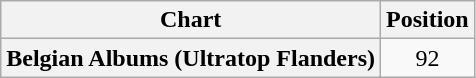<table class="wikitable sortable plainrowheaders" style="text-align:center;">
<tr>
<th scope="col">Chart</th>
<th scope="col">Position</th>
</tr>
<tr>
<th scope="row">Belgian Albums (Ultratop Flanders)</th>
<td>92</td>
</tr>
</table>
